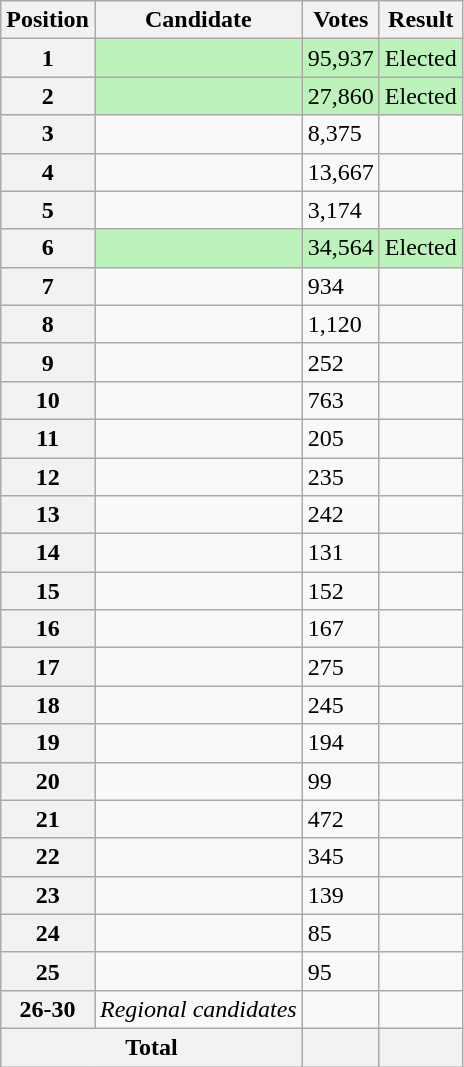<table class="wikitable sortable col3right">
<tr>
<th scope="col">Position</th>
<th scope="col">Candidate</th>
<th scope="col">Votes</th>
<th scope="col">Result</th>
</tr>
<tr bgcolor=bbf3bb>
<th scope="row">1</th>
<td></td>
<td>95,937</td>
<td>Elected</td>
</tr>
<tr bgcolor=bbf3bb>
<th scope="row">2</th>
<td></td>
<td>27,860</td>
<td>Elected</td>
</tr>
<tr>
<th scope="row">3</th>
<td></td>
<td>8,375</td>
<td></td>
</tr>
<tr>
<th scope="row">4</th>
<td></td>
<td>13,667</td>
<td></td>
</tr>
<tr>
<th scope="row">5</th>
<td></td>
<td>3,174</td>
<td></td>
</tr>
<tr bgcolor=bbf3bb>
<th scope="row">6</th>
<td></td>
<td>34,564</td>
<td>Elected</td>
</tr>
<tr>
<th scope="row">7</th>
<td></td>
<td>934</td>
<td></td>
</tr>
<tr>
<th scope="row">8</th>
<td></td>
<td>1,120</td>
<td></td>
</tr>
<tr>
<th scope="row">9</th>
<td></td>
<td>252</td>
<td></td>
</tr>
<tr>
<th scope="row">10</th>
<td></td>
<td>763</td>
<td></td>
</tr>
<tr>
<th scope="row">11</th>
<td></td>
<td>205</td>
<td></td>
</tr>
<tr>
<th scope="row">12</th>
<td></td>
<td>235</td>
<td></td>
</tr>
<tr>
<th scope="row">13</th>
<td></td>
<td>242</td>
<td></td>
</tr>
<tr>
<th scope="row">14</th>
<td></td>
<td>131</td>
<td></td>
</tr>
<tr>
<th scope="row">15</th>
<td></td>
<td>152</td>
<td></td>
</tr>
<tr>
<th scope="row">16</th>
<td></td>
<td>167</td>
<td></td>
</tr>
<tr>
<th scope="row">17</th>
<td></td>
<td>275</td>
<td></td>
</tr>
<tr>
<th scope="row">18</th>
<td></td>
<td>245</td>
<td></td>
</tr>
<tr>
<th scope="row">19</th>
<td></td>
<td>194</td>
<td></td>
</tr>
<tr>
<th scope="row">20</th>
<td></td>
<td>99</td>
<td></td>
</tr>
<tr>
<th scope="row">21</th>
<td></td>
<td>472</td>
<td></td>
</tr>
<tr>
<th scope="row">22</th>
<td></td>
<td>345</td>
<td></td>
</tr>
<tr>
<th scope="row">23</th>
<td></td>
<td>139</td>
<td></td>
</tr>
<tr>
<th scope="row">24</th>
<td></td>
<td>85</td>
<td></td>
</tr>
<tr>
<th scope="row">25</th>
<td></td>
<td>95</td>
<td></td>
</tr>
<tr>
<th scope="row">26-30</th>
<td><em>Regional candidates</em></td>
<td></td>
<td></td>
</tr>
<tr class="sortbottom">
<th scope="row" colspan="2">Total</th>
<th></th>
<th></th>
</tr>
</table>
